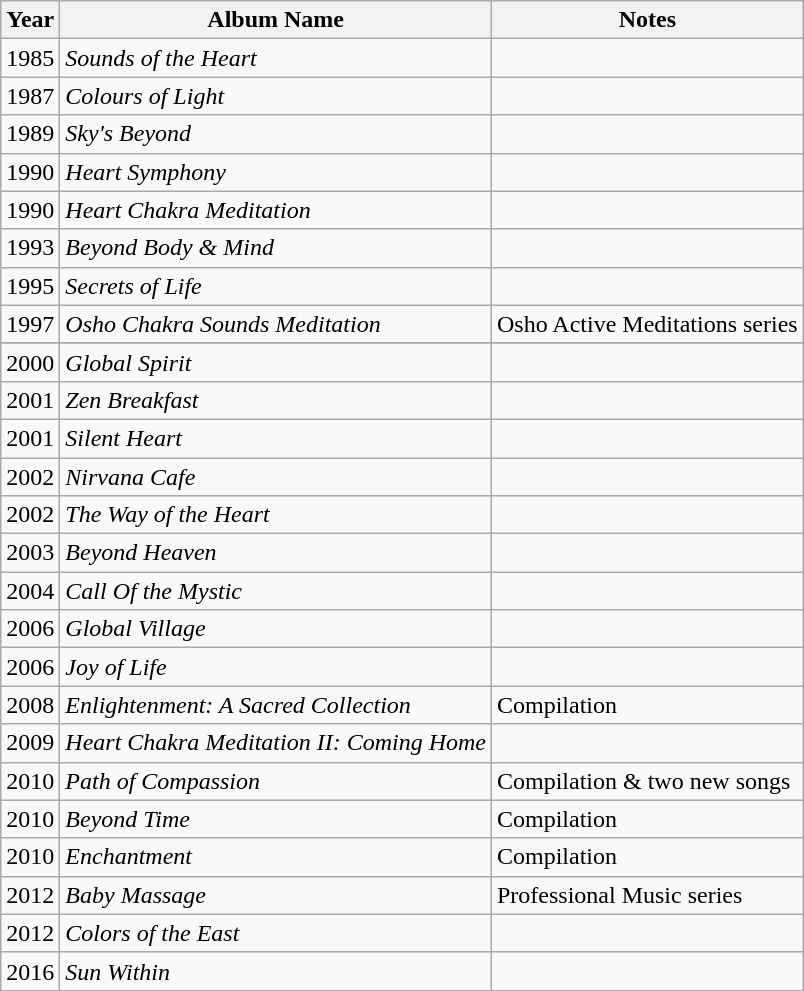<table class="wikitable sortable">
<tr>
<th>Year</th>
<th>Album Name</th>
<th>Notes</th>
</tr>
<tr>
<td>1985</td>
<td><em>Sounds of the Heart</em></td>
<td></td>
</tr>
<tr>
<td>1987</td>
<td><em>Colours of Light</em></td>
<td></td>
</tr>
<tr>
<td>1989</td>
<td><em>Sky's Beyond</em></td>
<td></td>
</tr>
<tr>
<td>1990</td>
<td><em>Heart Symphony</em></td>
<td></td>
</tr>
<tr>
<td>1990</td>
<td><em>Heart Chakra Meditation</em></td>
<td></td>
</tr>
<tr>
<td>1993</td>
<td><em>Beyond Body & Mind</em></td>
<td></td>
</tr>
<tr>
<td>1995</td>
<td><em>Secrets of Life</em></td>
<td></td>
</tr>
<tr>
<td>1997</td>
<td><em>Osho Chakra Sounds Meditation</em></td>
<td>Osho Active Meditations series</td>
</tr>
<tr>
</tr>
<tr>
<td>2000</td>
<td><em>Global Spirit</em></td>
<td></td>
</tr>
<tr>
<td>2001</td>
<td><em>Zen Breakfast</em></td>
<td></td>
</tr>
<tr>
<td>2001</td>
<td><em>Silent Heart</em></td>
<td></td>
</tr>
<tr>
<td>2002</td>
<td><em>Nirvana Cafe</em></td>
<td></td>
</tr>
<tr>
<td>2002</td>
<td><em>The Way of the Heart</em></td>
<td></td>
</tr>
<tr>
<td>2003</td>
<td><em>Beyond Heaven</em></td>
<td></td>
</tr>
<tr>
<td>2004</td>
<td><em>Call Of the Mystic</em></td>
<td></td>
</tr>
<tr>
<td>2006</td>
<td><em>Global Village</em></td>
<td></td>
</tr>
<tr>
<td>2006</td>
<td><em>Joy of Life</em></td>
<td></td>
</tr>
<tr>
<td>2008</td>
<td><em>Enlightenment: A Sacred Collection</em></td>
<td>Compilation</td>
</tr>
<tr>
<td>2009</td>
<td><em>Heart Chakra Meditation II: Coming Home</em></td>
<td></td>
</tr>
<tr>
<td>2010</td>
<td><em>Path of Compassion</em></td>
<td>Compilation & two new songs</td>
</tr>
<tr>
<td>2010</td>
<td><em>Beyond Time</em></td>
<td>Compilation</td>
</tr>
<tr>
<td>2010</td>
<td><em>Enchantment</em></td>
<td>Compilation</td>
</tr>
<tr>
<td>2012</td>
<td><em>Baby Massage</em></td>
<td>Professional Music series</td>
</tr>
<tr>
<td>2012</td>
<td><em>Colors of the East</em></td>
<td></td>
</tr>
<tr>
<td>2016</td>
<td><em>Sun Within</em></td>
<td></td>
</tr>
</table>
